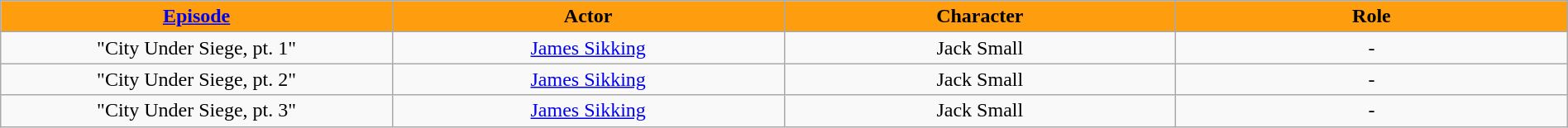<table class="wikitable collapsible" style="text-align:center;width:100%">
<tr>
<th style="background-color:#FE9D0D;width:25%"><strong><a href='#'>Episode</a></strong></th>
<th style="background-color:#FE9D0D;width:25%"><strong>Actor</strong></th>
<th style="background-color:#FE9D0D;width:25%"><strong>Character</strong></th>
<th style="background-color:#FE9D0D;width:25%"><strong>Role</strong></th>
</tr>
<tr>
<td>"City Under Siege, pt. 1"</td>
<td><a href='#'>James Sikking</a></td>
<td>Jack Small</td>
<td>-</td>
</tr>
<tr>
<td>"City Under Siege, pt. 2"</td>
<td><a href='#'>James Sikking</a></td>
<td>Jack Small</td>
<td>-</td>
</tr>
<tr>
<td>"City Under Siege, pt. 3"</td>
<td><a href='#'>James Sikking</a></td>
<td>Jack Small</td>
<td>-</td>
</tr>
</table>
